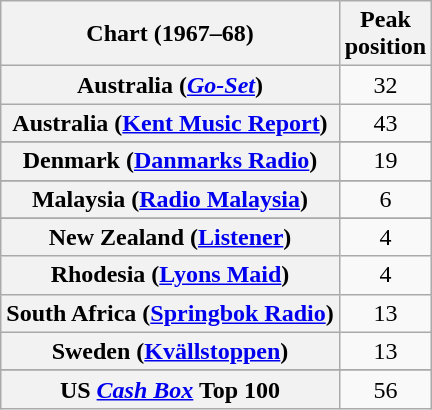<table class="wikitable sortable plainrowheaders" style="text-align:center">
<tr>
<th>Chart (1967–68)</th>
<th>Peak<br>position</th>
</tr>
<tr>
<th scope="row">Australia (<em><a href='#'>Go-Set</a></em>)</th>
<td>32</td>
</tr>
<tr>
<th scope="row">Australia (<a href='#'>Kent Music Report</a>)</th>
<td>43</td>
</tr>
<tr>
</tr>
<tr>
</tr>
<tr>
</tr>
<tr>
</tr>
<tr>
<th scope="row">Denmark (<a href='#'>Danmarks Radio</a>)</th>
<td>19</td>
</tr>
<tr>
</tr>
<tr>
</tr>
<tr>
<th scope="row">Malaysia (<a href='#'>Radio Malaysia</a>)</th>
<td>6</td>
</tr>
<tr>
</tr>
<tr>
</tr>
<tr>
<th scope="row">New Zealand (<a href='#'>Listener</a>)</th>
<td>4</td>
</tr>
<tr>
<th scope="row">Rhodesia (<a href='#'>Lyons Maid</a>)</th>
<td>4</td>
</tr>
<tr>
<th scope="row">South Africa (<a href='#'>Springbok Radio</a>)</th>
<td>13</td>
</tr>
<tr>
<th scope="row">Sweden (<a href='#'>Kvällstoppen</a>)</th>
<td>13</td>
</tr>
<tr>
</tr>
<tr>
</tr>
<tr>
<th scope="row">US <a href='#'><em>Cash Box</em></a> Top 100</th>
<td>56</td>
</tr>
</table>
